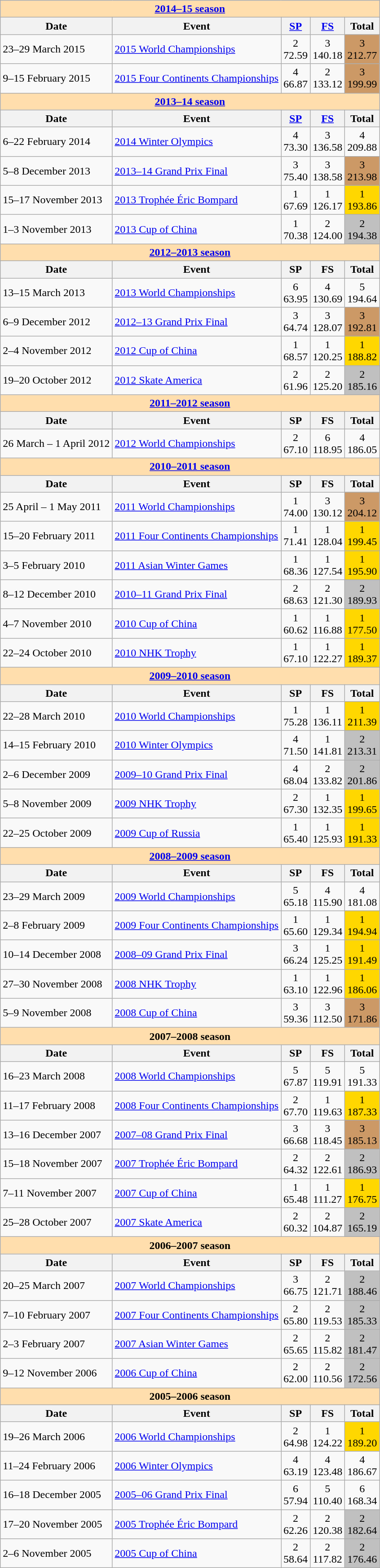<table class="wikitable">
<tr>
<th style="background-color: #ffdead;" colspan=5 align=center><strong><a href='#'>2014–15 season</a></strong></th>
</tr>
<tr>
<th>Date</th>
<th>Event</th>
<th><a href='#'>SP</a></th>
<th><a href='#'>FS</a></th>
<th>Total</th>
</tr>
<tr>
<td>23–29 March 2015</td>
<td><a href='#'>2015 World Championships</a></td>
<td align = center>2 <br> 72.59</td>
<td align = center>3 <br> 140.18</td>
<td align = center bgcolor=cc9966>3 <br> 212.77</td>
</tr>
<tr>
<td>9–15 February 2015</td>
<td><a href='#'>2015 Four Continents Championships</a></td>
<td align = center>4 <br> 66.87</td>
<td align = center>2 <br> 133.12</td>
<td align = center bgcolor=cc9966>3 <br> 199.99</td>
</tr>
<tr>
<td style = "background-color: #ffdead;" colspan=5 align=center><strong><a href='#'>2013–14 season</a></strong></td>
</tr>
<tr>
<th>Date</th>
<th>Event</th>
<th><a href='#'>SP</a></th>
<th><a href='#'>FS</a></th>
<th>Total</th>
</tr>
<tr>
<td>6–22 February 2014</td>
<td><a href='#'>2014 Winter Olympics</a></td>
<td align = center>4 <br> 73.30</td>
<td align = center>3 <br> 136.58</td>
<td align = center>4 <br> 209.88</td>
</tr>
<tr>
<td>5–8 December 2013</td>
<td><a href='#'>2013–14 Grand Prix Final</a></td>
<td align = center>3 <br> 75.40</td>
<td align = center>3 <br> 138.58</td>
<td align = center bgcolor=cc9966>3 <br> 213.98</td>
</tr>
<tr>
<td>15–17 November 2013</td>
<td><a href='#'>2013 Trophée Éric Bompard</a></td>
<td align = center>1 <br> 67.69</td>
<td align = center>1 <br> 126.17</td>
<td align = center bgcolor=gold>1 <br> 193.86</td>
</tr>
<tr>
<td>1–3 November 2013</td>
<td><a href='#'>2013 Cup of China</a></td>
<td align = center>1 <br> 70.38</td>
<td align = center>2 <br> 124.00</td>
<td align = center bgcolor=silver>2 <br> 194.38</td>
</tr>
<tr>
<td style = "background-color: #ffdead;" colspan=5 align=center><strong><a href='#'>2012–2013 season</a></strong></td>
</tr>
<tr>
<th>Date</th>
<th>Event</th>
<th>SP</th>
<th>FS</th>
<th>Total</th>
</tr>
<tr>
<td>13–15 March 2013</td>
<td><a href='#'>2013 World Championships</a></td>
<td align = center>6 <br> 63.95</td>
<td align = center>4 <br> 130.69</td>
<td align = center>5 <br> 194.64</td>
</tr>
<tr>
<td>6–9 December 2012</td>
<td><a href='#'>2012–13 Grand Prix Final</a></td>
<td align = center>3 <br> 64.74</td>
<td align = center>3 <br> 128.07</td>
<td align = center bgcolor=cc9966>3 <br> 192.81</td>
</tr>
<tr>
<td>2–4 November 2012</td>
<td><a href='#'>2012 Cup of China</a></td>
<td align = center>1 <br> 68.57</td>
<td align = center>1 <br> 120.25</td>
<td align = center bgcolor=gold>1 <br> 188.82</td>
</tr>
<tr>
<td>19–20 October 2012</td>
<td><a href='#'>2012 Skate America</a></td>
<td align = center>2 <br> 61.96</td>
<td align = center>2 <br> 125.20</td>
<td align = center bgcolor=silver>2 <br> 185.16</td>
</tr>
<tr>
<td style = "background-color: #ffdead;" colspan=5 align=center><strong><a href='#'>2011–2012 season</a></strong></td>
</tr>
<tr>
<th>Date</th>
<th>Event</th>
<th>SP</th>
<th>FS</th>
<th>Total</th>
</tr>
<tr>
<td>26 March – 1 April 2012</td>
<td><a href='#'>2012 World Championships</a></td>
<td align = center>2 <br> 67.10</td>
<td align = center>6 <br> 118.95</td>
<td align = center>4 <br> 186.05</td>
</tr>
<tr>
<td style = "background-color: #ffdead;" colspan=5 align=center><strong><a href='#'>2010–2011 season</a></strong></td>
</tr>
<tr>
<th>Date</th>
<th>Event</th>
<th>SP</th>
<th>FS</th>
<th>Total</th>
</tr>
<tr>
<td>25 April – 1 May 2011</td>
<td><a href='#'>2011 World Championships</a></td>
<td align = center>1 <br> 74.00</td>
<td align = center>3 <br> 130.12</td>
<td align = center bgcolor=cc9966>3 <br> 204.12</td>
</tr>
<tr>
<td>15–20 February 2011</td>
<td><a href='#'>2011 Four Continents Championships</a></td>
<td align = center>1 <br> 71.41</td>
<td align = center>1 <br> 128.04</td>
<td align = center bgcolor=gold>1 <br> 199.45</td>
</tr>
<tr>
<td>3–5 February 2010</td>
<td><a href='#'>2011 Asian Winter Games</a></td>
<td align = center>1 <br> 68.36</td>
<td align = center>1 <br> 127.54</td>
<td align = center bgcolor=gold>1 <br> 195.90</td>
</tr>
<tr>
<td>8–12 December 2010</td>
<td><a href='#'>2010–11 Grand Prix Final</a></td>
<td align = center>2 <br> 68.63</td>
<td align = center>2 <br> 121.30</td>
<td align = center bgcolor=silver>2 <br> 189.93</td>
</tr>
<tr>
<td>4–7 November 2010</td>
<td><a href='#'>2010 Cup of China</a></td>
<td align = center>1 <br> 60.62</td>
<td align = center>1 <br> 116.88</td>
<td align = center bgcolor=gold>1 <br> 177.50</td>
</tr>
<tr>
<td>22–24 October 2010</td>
<td><a href='#'>2010 NHK Trophy</a></td>
<td align = center>1 <br> 67.10</td>
<td align = center>1 <br> 122.27</td>
<td align = center bgcolor=gold>1 <br> 189.37</td>
</tr>
<tr>
<td style = "background-color: #ffdead;" colspan=5 align=center><strong><a href='#'>2009–2010 season</a></strong></td>
</tr>
<tr>
<th>Date</th>
<th>Event</th>
<th>SP</th>
<th>FS</th>
<th>Total</th>
</tr>
<tr>
<td>22–28 March 2010</td>
<td><a href='#'>2010 World Championships</a></td>
<td align = center>1 <br> 75.28</td>
<td align = center>1 <br> 136.11</td>
<td align = center bgcolor=gold>1 <br> 211.39</td>
</tr>
<tr>
<td>14–15 February 2010</td>
<td><a href='#'>2010 Winter Olympics</a></td>
<td align = center>4 <br> 71.50</td>
<td align = center>1 <br> 141.81</td>
<td align = center bgcolor=silver>2 <br> 213.31</td>
</tr>
<tr>
<td>2–6 December 2009</td>
<td><a href='#'>2009–10 Grand Prix Final</a></td>
<td align = center>4 <br> 68.04</td>
<td align = center>2 <br> 133.82</td>
<td align = center bgcolor=silver>2 <br> 201.86</td>
</tr>
<tr>
<td>5–8 November 2009</td>
<td><a href='#'>2009 NHK Trophy</a></td>
<td align = center>2 <br> 67.30</td>
<td align = center>1 <br> 132.35</td>
<td align = center bgcolor=gold>1 <br> 199.65</td>
</tr>
<tr>
<td>22–25 October 2009</td>
<td><a href='#'>2009 Cup of Russia</a></td>
<td align = center>1 <br> 65.40</td>
<td align = center>1 <br> 125.93</td>
<td align = center bgcolor=gold>1 <br> 191.33</td>
</tr>
<tr>
<td style = "background-color: #ffdead;" colspan=5 align=center><strong><a href='#'>2008–2009 season</a></strong></td>
</tr>
<tr>
<th>Date</th>
<th>Event</th>
<th>SP</th>
<th>FS</th>
<th>Total</th>
</tr>
<tr>
<td>23–29 March 2009</td>
<td><a href='#'>2009 World Championships</a></td>
<td align = center>5 <br> 65.18</td>
<td align = center>4 <br> 115.90</td>
<td align = center>4 <br> 181.08</td>
</tr>
<tr>
<td>2–8 February 2009</td>
<td><a href='#'>2009 Four Continents Championships</a></td>
<td align = center>1 <br> 65.60</td>
<td align = center>1 <br> 129.34</td>
<td align = center bgcolor=gold>1 <br> 194.94</td>
</tr>
<tr>
<td>10–14 December 2008</td>
<td><a href='#'>2008–09 Grand Prix Final</a></td>
<td align = center>3 <br> 66.24</td>
<td align = center>1 <br> 125.25</td>
<td align = center bgcolor=gold>1 <br> 191.49</td>
</tr>
<tr>
<td>27–30 November 2008</td>
<td><a href='#'>2008 NHK Trophy</a></td>
<td align = center>1 <br> 63.10</td>
<td align = center>1 <br> 122.96</td>
<td align = center bgcolor=gold>1 <br> 186.06</td>
</tr>
<tr>
<td>5–9 November 2008</td>
<td><a href='#'>2008 Cup of China</a></td>
<td align = center>3 <br> 59.36</td>
<td align = center>3 <br> 112.50</td>
<td align = center bgcolor=cc9966>3 <br> 171.86</td>
</tr>
<tr>
<td style = "background-color: #ffdead;" colspan=5 align=center><strong>2007–2008 season</strong></td>
</tr>
<tr>
<th>Date</th>
<th>Event</th>
<th>SP</th>
<th>FS</th>
<th>Total</th>
</tr>
<tr>
<td>16–23 March 2008</td>
<td><a href='#'>2008 World Championships</a></td>
<td align = center>5 <br> 67.87</td>
<td align = center>5 <br> 119.91</td>
<td align = center>5 <br> 191.33</td>
</tr>
<tr>
<td>11–17 February 2008</td>
<td><a href='#'>2008 Four Continents Championships</a></td>
<td align = center>2 <br> 67.70</td>
<td align = center>1 <br> 119.63</td>
<td align = center bgcolor=gold>1 <br> 187.33</td>
</tr>
<tr>
<td>13–16 December 2007</td>
<td><a href='#'>2007–08 Grand Prix Final</a></td>
<td align = center>3 <br> 66.68</td>
<td align = center>3 <br> 118.45</td>
<td align = center bgcolor=cc9966>3 <br> 185.13</td>
</tr>
<tr>
<td>15–18 November 2007</td>
<td><a href='#'>2007 Trophée Éric Bompard</a></td>
<td align = center>2 <br> 64.32</td>
<td align = center>2 <br> 122.61</td>
<td align = center bgcolor=silver>2 <br> 186.93</td>
</tr>
<tr>
<td>7–11 November 2007</td>
<td><a href='#'>2007 Cup of China</a></td>
<td align = center>1 <br> 65.48</td>
<td align = center>1 <br> 111.27</td>
<td align = center bgcolor=gold>1 <br> 176.75</td>
</tr>
<tr>
<td>25–28 October 2007</td>
<td><a href='#'>2007 Skate America</a></td>
<td align = center>2 <br> 60.32</td>
<td align = center>2 <br> 104.87</td>
<td align = center bgcolor=silver>2 <br> 165.19</td>
</tr>
<tr>
<td style = "background-color: #ffdead;" colspan=5 align=center><strong>2006–2007 season</strong></td>
</tr>
<tr>
<th>Date</th>
<th>Event</th>
<th>SP</th>
<th>FS</th>
<th>Total</th>
</tr>
<tr>
<td>20–25 March 2007</td>
<td><a href='#'>2007 World Championships</a></td>
<td align = center>3 <br> 66.75</td>
<td align = center>2 <br> 121.71</td>
<td align = center bgcolor=silver>2 <br> 188.46</td>
</tr>
<tr>
<td>7–10 February 2007</td>
<td><a href='#'>2007 Four Continents Championships</a></td>
<td align = center>2 <br> 65.80</td>
<td align = center>2 <br> 119.53</td>
<td align = center bgcolor=silver>2 <br> 185.33</td>
</tr>
<tr>
<td>2–3 February 2007</td>
<td><a href='#'>2007 Asian Winter Games</a></td>
<td align = center>2 <br> 65.65</td>
<td align = center>2 <br> 115.82</td>
<td align = center bgcolor=silver>2 <br> 181.47</td>
</tr>
<tr>
<td>9–12 November 2006</td>
<td><a href='#'>2006 Cup of China</a></td>
<td align = center>2 <br> 62.00</td>
<td align = center>2 <br> 110.56</td>
<td align = center bgcolor=silver>2 <br> 172.56</td>
</tr>
<tr>
<td style = "background-color: #ffdead;" colspan=5 align=center><strong>2005–2006 season</strong></td>
</tr>
<tr>
<th>Date</th>
<th>Event</th>
<th>SP</th>
<th>FS</th>
<th>Total</th>
</tr>
<tr>
<td>19–26 March 2006</td>
<td><a href='#'>2006 World Championships</a></td>
<td align = center>2 <br> 64.98</td>
<td align = center>1 <br> 124.22</td>
<td align = center bgcolor=gold>1 <br> 189.20</td>
</tr>
<tr>
<td>11–24 February 2006</td>
<td><a href='#'>2006 Winter Olympics</a></td>
<td align = center>4 <br> 63.19</td>
<td align = center>4 <br> 123.48</td>
<td align = center>4 <br> 186.67</td>
</tr>
<tr>
<td>16–18 December 2005</td>
<td><a href='#'>2005–06 Grand Prix Final</a></td>
<td align = center>6 <br> 57.94</td>
<td align = center>5 <br> 110.40</td>
<td align = center>6 <br> 168.34</td>
</tr>
<tr>
<td>17–20 November 2005</td>
<td><a href='#'>2005 Trophée Éric Bompard</a></td>
<td align = center>2 <br> 62.26</td>
<td align = center>2 <br> 120.38</td>
<td align = center bgcolor=silver>2 <br> 182.64</td>
</tr>
<tr>
<td>2–6 November 2005</td>
<td><a href='#'>2005 Cup of China</a></td>
<td align = center>2 <br> 58.64</td>
<td align = center>2 <br> 117.82</td>
<td align = center bgcolor=silver>2 <br> 176.46</td>
</tr>
</table>
